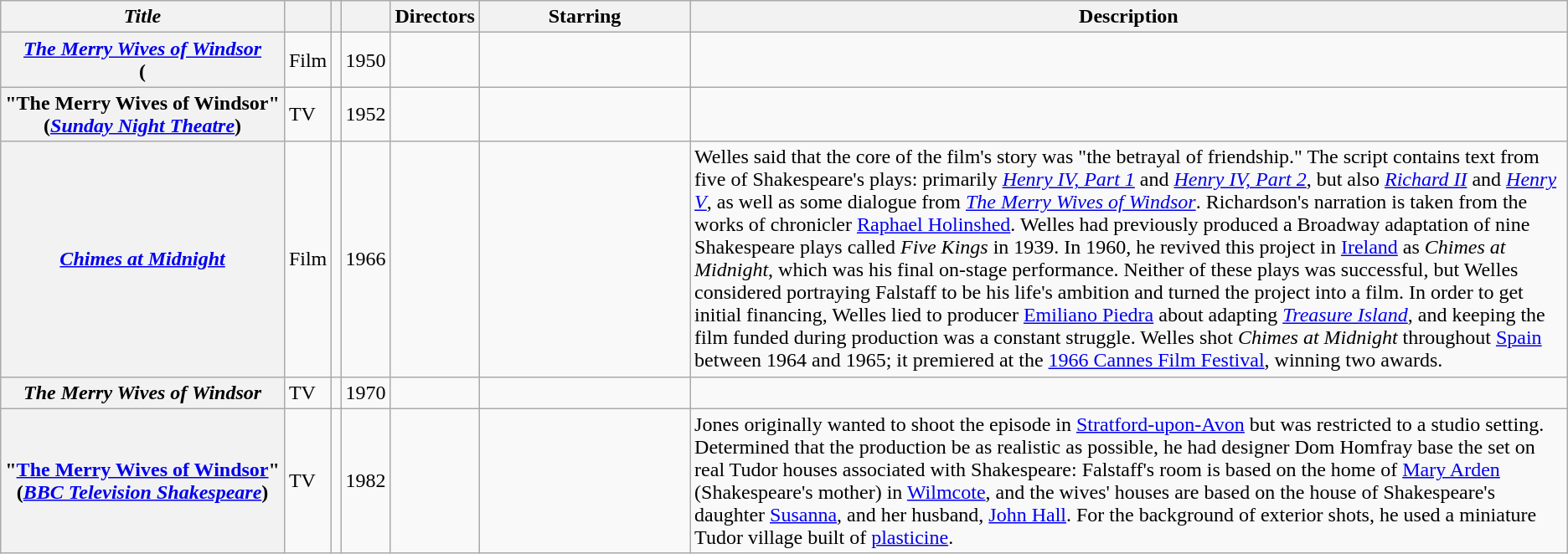<table class="wikitable sortable">
<tr>
<th scope="col"><em>Title</em></th>
<th scope="col"></th>
<th scope="col"></th>
<th scope="col"></th>
<th scope="col" class="unsortable">Directors</th>
<th scope="col" class="unsortable" style="min-width: 10em">Starring</th>
<th scope="col" class="unsortable" style="min-width: 15em">Description</th>
</tr>
<tr>
<th scope="row" style="white-space: normal"><em><a href='#'>The Merry Wives of Windsor</a></em><br>(</th>
<td>Film</td>
<td></td>
<td>1950</td>
<td></td>
<td></td>
<td></td>
</tr>
<tr>
<th scope="row" style="white-space: nowrap">"The Merry Wives of Windsor"<br>(<em><a href='#'>Sunday Night Theatre</a></em>)</th>
<td>TV</td>
<td></td>
<td>1952</td>
<td></td>
<td></td>
<td></td>
</tr>
<tr>
<th scope="row" style="white-space: nowrap"><em><a href='#'>Chimes at Midnight</a></em></th>
<td>Film</td>
<td></td>
<td>1966</td>
<td></td>
<td></td>
<td>Welles said that the core of the film's story was "the betrayal of friendship." The script contains text from five of Shakespeare's plays: primarily <em><a href='#'>Henry IV, Part 1</a></em> and <em><a href='#'>Henry IV, Part 2</a></em>, but also <em><a href='#'>Richard II</a></em> and <em><a href='#'>Henry V</a></em>, as well as some dialogue from <em><a href='#'>The Merry Wives of Windsor</a></em>. Richardson's narration is taken from the works of chronicler <a href='#'>Raphael Holinshed</a>. Welles had previously produced a Broadway adaptation of nine Shakespeare plays called <em>Five Kings</em> in 1939. In 1960, he revived this project in <a href='#'>Ireland</a> as <em>Chimes at Midnight</em>, which was his final on-stage performance. Neither of these plays was successful, but Welles considered portraying Falstaff to be his life's ambition and turned the project into a film. In order to get initial financing, Welles lied to producer <a href='#'>Emiliano Piedra</a> about adapting <em><a href='#'>Treasure Island</a></em>, and keeping the film funded during production was a constant struggle. Welles shot <em>Chimes at Midnight</em> throughout <a href='#'>Spain</a> between 1964 and 1965; it premiered at the <a href='#'>1966 Cannes Film Festival</a>, winning two awards.</td>
</tr>
<tr>
<th scope="row" style="white-space: nowrap"><em>The Merry Wives of Windsor</em></th>
<td>TV</td>
<td></td>
<td>1970</td>
<td></td>
<td></td>
<td></td>
</tr>
<tr>
<th scope="row" style="white-space: nowrap">"<a href='#'>The Merry Wives of Windsor</a>"<br>(<em><a href='#'>BBC Television Shakespeare</a></em>)</th>
<td>TV</td>
<td></td>
<td>1982</td>
<td></td>
<td></td>
<td>Jones originally wanted to shoot the episode in <a href='#'>Stratford-upon-Avon</a> but was restricted to a studio setting. Determined that the production be as realistic as possible, he had designer Dom Homfray base the set on real Tudor houses associated with Shakespeare: Falstaff's room is based on the home of <a href='#'>Mary Arden</a> (Shakespeare's mother) in <a href='#'>Wilmcote</a>, and the wives' houses are based on the house of Shakespeare's daughter <a href='#'>Susanna</a>, and her husband, <a href='#'>John Hall</a>. For the background of exterior shots, he used a miniature Tudor village built of <a href='#'>plasticine</a>.</td>
</tr>
</table>
